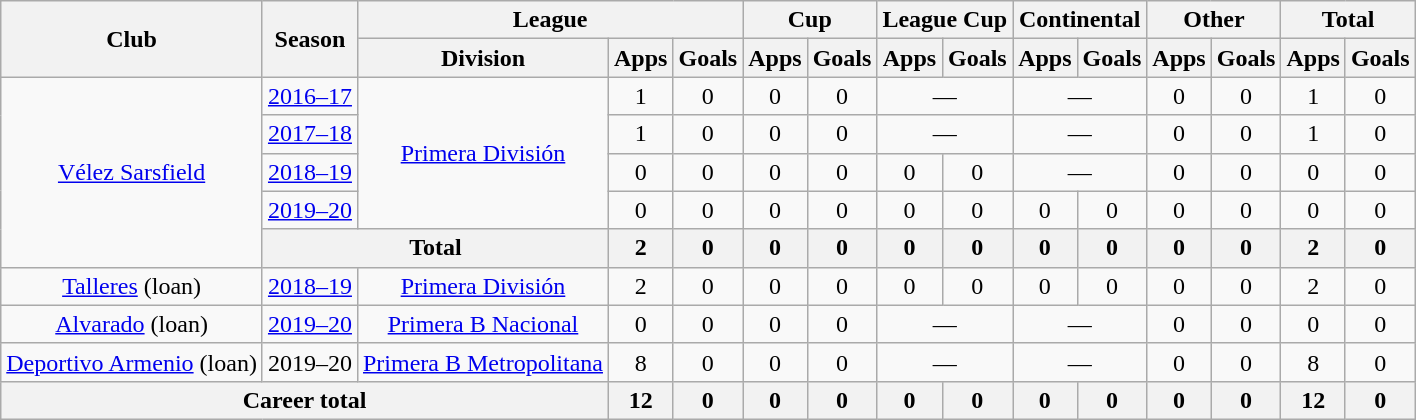<table class="wikitable" style="text-align:center">
<tr>
<th rowspan="2">Club</th>
<th rowspan="2">Season</th>
<th colspan="3">League</th>
<th colspan="2">Cup</th>
<th colspan="2">League Cup</th>
<th colspan="2">Continental</th>
<th colspan="2">Other</th>
<th colspan="2">Total</th>
</tr>
<tr>
<th>Division</th>
<th>Apps</th>
<th>Goals</th>
<th>Apps</th>
<th>Goals</th>
<th>Apps</th>
<th>Goals</th>
<th>Apps</th>
<th>Goals</th>
<th>Apps</th>
<th>Goals</th>
<th>Apps</th>
<th>Goals</th>
</tr>
<tr>
<td rowspan="5"><a href='#'>Vélez Sarsfield</a></td>
<td><a href='#'>2016–17</a></td>
<td rowspan="4"><a href='#'>Primera División</a></td>
<td>1</td>
<td>0</td>
<td>0</td>
<td>0</td>
<td colspan="2">—</td>
<td colspan="2">—</td>
<td>0</td>
<td>0</td>
<td>1</td>
<td>0</td>
</tr>
<tr>
<td><a href='#'>2017–18</a></td>
<td>1</td>
<td>0</td>
<td>0</td>
<td>0</td>
<td colspan="2">—</td>
<td colspan="2">—</td>
<td>0</td>
<td>0</td>
<td>1</td>
<td>0</td>
</tr>
<tr>
<td><a href='#'>2018–19</a></td>
<td>0</td>
<td>0</td>
<td>0</td>
<td>0</td>
<td>0</td>
<td>0</td>
<td colspan="2">—</td>
<td>0</td>
<td>0</td>
<td>0</td>
<td>0</td>
</tr>
<tr>
<td><a href='#'>2019–20</a></td>
<td>0</td>
<td>0</td>
<td>0</td>
<td>0</td>
<td>0</td>
<td>0</td>
<td>0</td>
<td>0</td>
<td>0</td>
<td>0</td>
<td>0</td>
<td>0</td>
</tr>
<tr>
<th colspan="2">Total</th>
<th>2</th>
<th>0</th>
<th>0</th>
<th>0</th>
<th>0</th>
<th>0</th>
<th>0</th>
<th>0</th>
<th>0</th>
<th>0</th>
<th>2</th>
<th>0</th>
</tr>
<tr>
<td rowspan="1"><a href='#'>Talleres</a> (loan)</td>
<td><a href='#'>2018–19</a></td>
<td rowspan="1"><a href='#'>Primera División</a></td>
<td>2</td>
<td>0</td>
<td>0</td>
<td>0</td>
<td>0</td>
<td>0</td>
<td>0</td>
<td>0</td>
<td>0</td>
<td>0</td>
<td>2</td>
<td>0</td>
</tr>
<tr>
<td rowspan="1"><a href='#'>Alvarado</a> (loan)</td>
<td><a href='#'>2019–20</a></td>
<td rowspan="1"><a href='#'>Primera B Nacional</a></td>
<td>0</td>
<td>0</td>
<td>0</td>
<td>0</td>
<td colspan="2">—</td>
<td colspan="2">—</td>
<td>0</td>
<td>0</td>
<td>0</td>
<td>0</td>
</tr>
<tr>
<td rowspan="1"><a href='#'>Deportivo Armenio</a> (loan)</td>
<td>2019–20</td>
<td rowspan="1"><a href='#'>Primera B Metropolitana</a></td>
<td>8</td>
<td>0</td>
<td>0</td>
<td>0</td>
<td colspan="2">—</td>
<td colspan="2">—</td>
<td>0</td>
<td>0</td>
<td>8</td>
<td>0</td>
</tr>
<tr>
<th colspan="3">Career total</th>
<th>12</th>
<th>0</th>
<th>0</th>
<th>0</th>
<th>0</th>
<th>0</th>
<th>0</th>
<th>0</th>
<th>0</th>
<th>0</th>
<th>12</th>
<th>0</th>
</tr>
</table>
